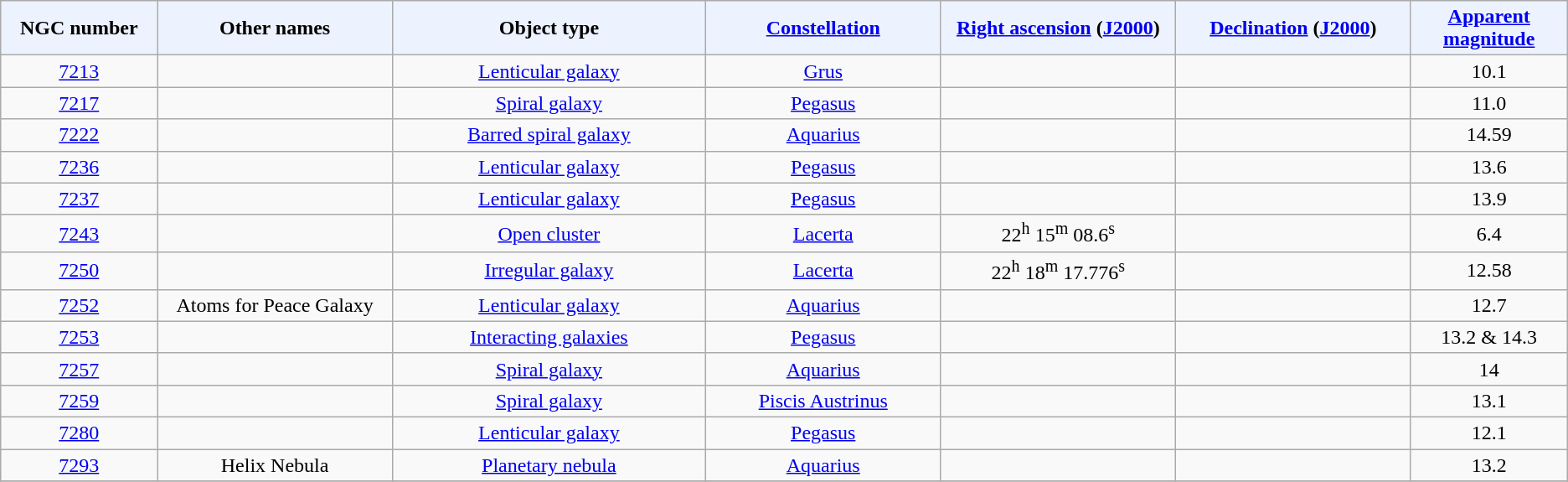<table class="wikitable sortable sticky-header sort-under" style="text-align: center;">
<tr>
<th style="background-color:#edf3fe; width: 10%;">NGC number</th>
<th style="background-color:#edf3fe; width: 15%;">Other names</th>
<th style="background-color:#edf3fe; width: 20%;">Object type</th>
<th style="background-color:#edf3fe; width: 15%;"><a href='#'>Constellation</a></th>
<th style="background-color:#edf3fe; width: 15%;"><a href='#'>Right ascension</a> (<a href='#'>J2000</a>)</th>
<th style="background-color:#edf3fe; width: 15%;"><a href='#'>Declination</a> (<a href='#'>J2000</a>)</th>
<th style="background-color:#edf3fe; width: 10%;"><a href='#'>Apparent magnitude</a></th>
</tr>
<tr>
<td><a href='#'>7213</a></td>
<td></td>
<td><a href='#'>Lenticular galaxy</a></td>
<td><a href='#'>Grus</a></td>
<td></td>
<td></td>
<td>10.1</td>
</tr>
<tr>
<td><a href='#'>7217</a></td>
<td></td>
<td><a href='#'>Spiral galaxy</a></td>
<td><a href='#'>Pegasus</a></td>
<td></td>
<td></td>
<td>11.0</td>
</tr>
<tr>
<td><a href='#'>7222</a></td>
<td></td>
<td><a href='#'>Barred spiral galaxy</a></td>
<td><a href='#'>Aquarius</a></td>
<td></td>
<td></td>
<td>14.59</td>
</tr>
<tr>
<td><a href='#'>7236</a></td>
<td></td>
<td><a href='#'>Lenticular galaxy</a></td>
<td><a href='#'>Pegasus</a></td>
<td></td>
<td></td>
<td>13.6</td>
</tr>
<tr>
<td><a href='#'>7237</a></td>
<td></td>
<td><a href='#'>Lenticular galaxy</a></td>
<td><a href='#'>Pegasus</a></td>
<td></td>
<td></td>
<td>13.9</td>
</tr>
<tr>
<td><a href='#'>7243</a></td>
<td></td>
<td><a href='#'>Open cluster</a></td>
<td><a href='#'>Lacerta</a></td>
<td>22<sup>h</sup> 15<sup>m</sup> 08.6<sup>s</sup></td>
<td></td>
<td>6.4</td>
</tr>
<tr>
<td><a href='#'>7250</a></td>
<td></td>
<td><a href='#'>Irregular galaxy</a></td>
<td><a href='#'>Lacerta</a></td>
<td>22<sup>h</sup> 18<sup>m</sup> 17.776<sup>s</sup></td>
<td></td>
<td>12.58</td>
</tr>
<tr>
<td><a href='#'>7252</a></td>
<td>Atoms for Peace Galaxy</td>
<td><a href='#'>Lenticular galaxy</a></td>
<td><a href='#'>Aquarius</a></td>
<td></td>
<td></td>
<td>12.7</td>
</tr>
<tr>
<td><a href='#'>7253</a></td>
<td></td>
<td><a href='#'>Interacting galaxies</a></td>
<td><a href='#'>Pegasus</a></td>
<td></td>
<td></td>
<td>13.2 & 14.3</td>
</tr>
<tr>
<td><a href='#'>7257</a></td>
<td></td>
<td><a href='#'>Spiral galaxy</a></td>
<td><a href='#'>Aquarius</a></td>
<td></td>
<td></td>
<td>14</td>
</tr>
<tr>
<td><a href='#'>7259</a></td>
<td></td>
<td><a href='#'>Spiral galaxy</a></td>
<td><a href='#'>Piscis Austrinus</a></td>
<td></td>
<td></td>
<td>13.1</td>
</tr>
<tr>
<td><a href='#'>7280</a></td>
<td></td>
<td><a href='#'>Lenticular galaxy</a></td>
<td><a href='#'>Pegasus</a></td>
<td></td>
<td></td>
<td>12.1</td>
</tr>
<tr>
<td><a href='#'>7293</a></td>
<td>Helix Nebula</td>
<td><a href='#'>Planetary nebula</a></td>
<td><a href='#'>Aquarius</a></td>
<td></td>
<td></td>
<td>13.2</td>
</tr>
<tr>
</tr>
</table>
